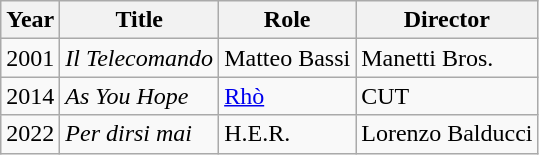<table class="wikitable sortable">
<tr>
<th>Year</th>
<th>Title</th>
<th>Role</th>
<th>Director</th>
</tr>
<tr>
<td>2001</td>
<td><em>Il Telecomando</em></td>
<td>Matteo Bassi</td>
<td>Manetti Bros.</td>
</tr>
<tr>
<td>2014</td>
<td><em>As You Hope</em></td>
<td><a href='#'>Rhò</a></td>
<td>CUT</td>
</tr>
<tr>
<td>2022</td>
<td><em>Per dirsi mai</em></td>
<td>H.E.R.</td>
<td>Lorenzo Balducci</td>
</tr>
</table>
